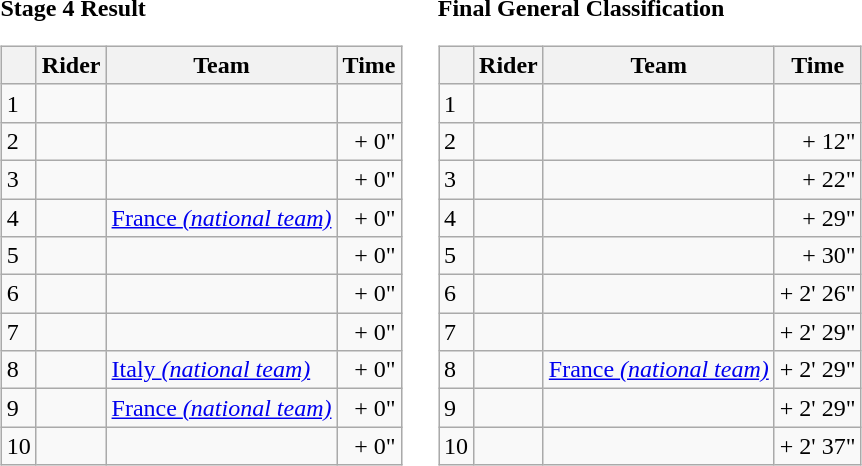<table>
<tr>
<td><strong>Stage 4 Result</strong><br><table class="wikitable">
<tr>
<th></th>
<th>Rider</th>
<th>Team</th>
<th>Time</th>
</tr>
<tr>
<td>1</td>
<td> </td>
<td></td>
<td align="right"></td>
</tr>
<tr>
<td>2</td>
<td></td>
<td></td>
<td align="right">+ 0"</td>
</tr>
<tr>
<td>3</td>
<td></td>
<td></td>
<td align="right">+ 0"</td>
</tr>
<tr>
<td>4</td>
<td></td>
<td><a href='#'>France <em>(national team)</em></a></td>
<td align="right">+ 0"</td>
</tr>
<tr>
<td>5</td>
<td></td>
<td></td>
<td align="right">+ 0"</td>
</tr>
<tr>
<td>6</td>
<td></td>
<td></td>
<td align="right">+ 0"</td>
</tr>
<tr>
<td>7</td>
<td></td>
<td></td>
<td align="right">+ 0"</td>
</tr>
<tr>
<td>8</td>
<td></td>
<td><a href='#'>Italy <em>(national team)</em></a></td>
<td align="right">+ 0"</td>
</tr>
<tr>
<td>9</td>
<td></td>
<td><a href='#'>France <em>(national team)</em></a></td>
<td align="right">+ 0"</td>
</tr>
<tr>
<td>10</td>
<td></td>
<td></td>
<td align="right">+ 0"</td>
</tr>
</table>
</td>
<td></td>
<td><strong>Final General Classification</strong><br><table class="wikitable">
<tr>
<th></th>
<th>Rider</th>
<th>Team</th>
<th>Time</th>
</tr>
<tr>
<td>1</td>
<td> </td>
<td></td>
<td align="right"></td>
</tr>
<tr>
<td>2</td>
<td></td>
<td></td>
<td align="right">+ 12"</td>
</tr>
<tr>
<td>3</td>
<td></td>
<td></td>
<td align="right">+ 22"</td>
</tr>
<tr>
<td>4</td>
<td></td>
<td></td>
<td align="right">+ 29"</td>
</tr>
<tr>
<td>5</td>
<td></td>
<td></td>
<td align="right">+ 30"</td>
</tr>
<tr>
<td>6</td>
<td></td>
<td></td>
<td align="right">+ 2' 26"</td>
</tr>
<tr>
<td>7</td>
<td></td>
<td></td>
<td align="right">+ 2' 29"</td>
</tr>
<tr>
<td>8</td>
<td></td>
<td><a href='#'>France <em>(national team)</em></a></td>
<td align="right">+ 2' 29"</td>
</tr>
<tr>
<td>9</td>
<td></td>
<td></td>
<td align="right">+ 2' 29"</td>
</tr>
<tr>
<td>10</td>
<td></td>
<td></td>
<td align="right">+ 2' 37"</td>
</tr>
</table>
</td>
</tr>
</table>
